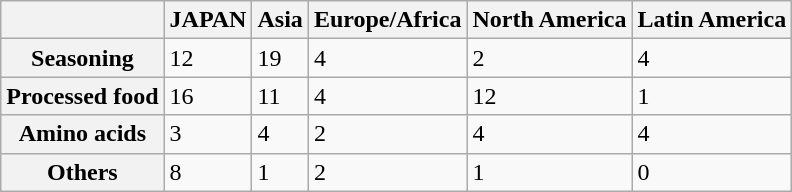<table class="wikitable">
<tr>
<th></th>
<th>JAPAN</th>
<th>Asia</th>
<th>Europe/Africa</th>
<th>North America</th>
<th>Latin America</th>
</tr>
<tr>
<th>Seasoning</th>
<td>12</td>
<td>19</td>
<td>4</td>
<td>2</td>
<td>4</td>
</tr>
<tr>
<th>Processed food</th>
<td>16</td>
<td>11</td>
<td>4</td>
<td>12</td>
<td>1</td>
</tr>
<tr>
<th>Amino acids</th>
<td>3</td>
<td>4</td>
<td>2</td>
<td>4</td>
<td>4</td>
</tr>
<tr>
<th>Others</th>
<td>8</td>
<td>1</td>
<td>2</td>
<td>1</td>
<td>0</td>
</tr>
</table>
